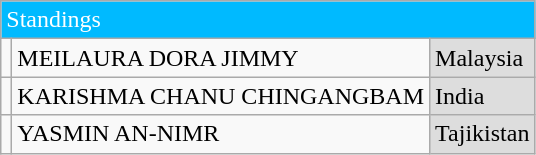<table class="wikitable">
<tr>
<td colspan="3" style="background:#00baff;color:#fff">Standings</td>
</tr>
<tr>
<td></td>
<td>MEILAURA DORA JIMMY</td>
<td style="background:#dddddd"> Malaysia</td>
</tr>
<tr>
<td></td>
<td>KARISHMA CHANU CHINGANGBAM</td>
<td style="background:#dddddd"> India</td>
</tr>
<tr>
<td></td>
<td>YASMIN AN-NIMR</td>
<td style="background:#dddddd"> Tajikistan</td>
</tr>
</table>
